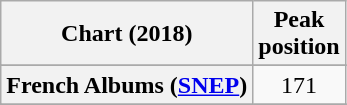<table class="wikitable plainrowheaders" style="text-align:center">
<tr>
<th scope="col">Chart (2018)</th>
<th scope="col">Peak<br> position</th>
</tr>
<tr>
</tr>
<tr>
</tr>
<tr>
<th scope="row">French Albums (<a href='#'>SNEP</a>)</th>
<td>171</td>
</tr>
<tr>
</tr>
<tr>
</tr>
<tr>
</tr>
</table>
